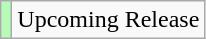<table class="wikitable">
<tr>
<td style="background:#b6fcb6;"></td>
<td>Upcoming Release</td>
</tr>
</table>
